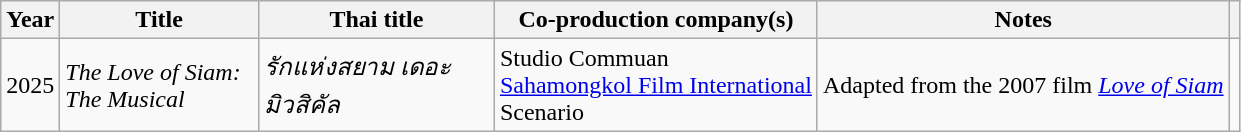<table class="wikitable plainrowheaders sortable">
<tr>
<th>Year</th>
<th width=125px>Title</th>
<th width=150px> Thai title</th>
<th class="unsortable">Co-production company(s)</th>
<th class="unsortable">Notes</th>
<th class="unsortable"></th>
</tr>
<tr>
<td>2025</td>
<td><em>The Love of Siam: The Musical</em></td>
<td><em>รักแห่งสยาม เดอะมิวสิคัล</em></td>
<td>Studio Commuan<br><a href='#'>Sahamongkol Film International</a><br>Scenario</td>
<td>Adapted from the 2007 film <em><a href='#'>Love of Siam</a></em></td>
<td></td>
</tr>
</table>
